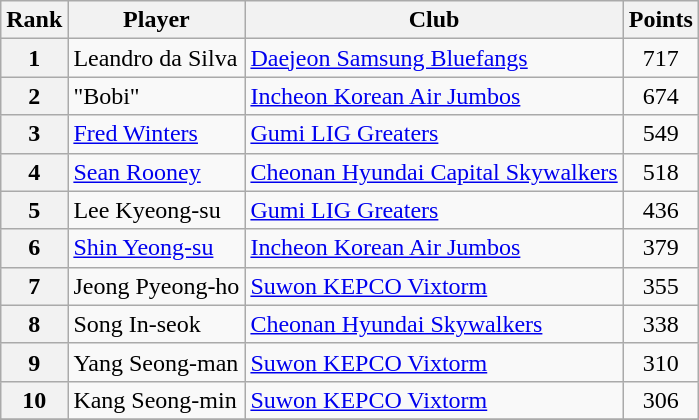<table class=wikitable>
<tr>
<th>Rank</th>
<th>Player</th>
<th>Club</th>
<th>Points</th>
</tr>
<tr>
<th>1</th>
<td> Leandro da Silva</td>
<td><a href='#'>Daejeon Samsung Bluefangs</a></td>
<td align=center>717</td>
</tr>
<tr>
<th>2</th>
<td> "Bobi"</td>
<td><a href='#'>Incheon Korean Air Jumbos</a></td>
<td align=center>674</td>
</tr>
<tr>
<th>3</th>
<td> <a href='#'>Fred Winters</a></td>
<td><a href='#'>Gumi LIG Greaters</a></td>
<td align=center>549</td>
</tr>
<tr>
<th>4</th>
<td> <a href='#'>Sean Rooney</a></td>
<td><a href='#'>Cheonan Hyundai Capital Skywalkers</a></td>
<td align=center>518</td>
</tr>
<tr>
<th>5</th>
<td> Lee Kyeong-su</td>
<td><a href='#'>Gumi LIG Greaters</a></td>
<td align=center>436</td>
</tr>
<tr>
<th>6</th>
<td> <a href='#'>Shin Yeong-su</a></td>
<td><a href='#'>Incheon Korean Air Jumbos</a></td>
<td align=center>379</td>
</tr>
<tr>
<th>7</th>
<td> Jeong Pyeong-ho</td>
<td><a href='#'>Suwon KEPCO Vixtorm</a></td>
<td align=center>355</td>
</tr>
<tr>
<th>8</th>
<td> Song In-seok</td>
<td><a href='#'>Cheonan Hyundai Skywalkers</a></td>
<td align=center>338</td>
</tr>
<tr>
<th>9</th>
<td> Yang Seong-man</td>
<td><a href='#'>Suwon KEPCO Vixtorm</a></td>
<td align=center>310</td>
</tr>
<tr>
<th>10</th>
<td> Kang Seong-min</td>
<td><a href='#'>Suwon KEPCO Vixtorm</a></td>
<td align=center>306</td>
</tr>
<tr>
</tr>
</table>
